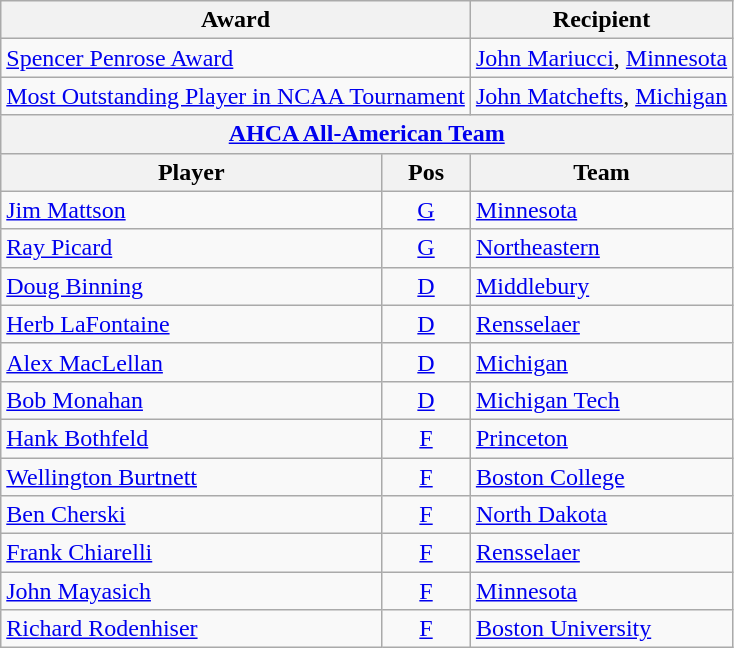<table class="wikitable">
<tr>
<th colspan=2>Award</th>
<th>Recipient</th>
</tr>
<tr>
<td colspan=2><a href='#'>Spencer Penrose Award</a></td>
<td><a href='#'>John Mariucci</a>, <a href='#'>Minnesota</a></td>
</tr>
<tr>
<td colspan=2><a href='#'>Most Outstanding Player in NCAA Tournament</a></td>
<td><a href='#'>John Matchefts</a>, <a href='#'>Michigan</a></td>
</tr>
<tr>
<th colspan=3><a href='#'>AHCA All-American Team</a></th>
</tr>
<tr>
<th>Player</th>
<th>Pos</th>
<th>Team</th>
</tr>
<tr>
<td><a href='#'>Jim Mattson</a></td>
<td style="text-align:center;"><a href='#'>G</a></td>
<td><a href='#'>Minnesota</a></td>
</tr>
<tr>
<td><a href='#'>Ray Picard</a></td>
<td style="text-align:center;"><a href='#'>G</a></td>
<td><a href='#'>Northeastern</a></td>
</tr>
<tr>
<td><a href='#'>Doug Binning</a></td>
<td style="text-align:center;"><a href='#'>D</a></td>
<td><a href='#'>Middlebury</a></td>
</tr>
<tr>
<td><a href='#'>Herb LaFontaine</a></td>
<td style="text-align:center;"><a href='#'>D</a></td>
<td><a href='#'>Rensselaer</a></td>
</tr>
<tr>
<td><a href='#'>Alex MacLellan</a></td>
<td style="text-align:center;"><a href='#'>D</a></td>
<td><a href='#'>Michigan</a></td>
</tr>
<tr>
<td><a href='#'>Bob Monahan</a></td>
<td style="text-align:center;"><a href='#'>D</a></td>
<td><a href='#'>Michigan Tech</a></td>
</tr>
<tr>
<td><a href='#'>Hank Bothfeld</a></td>
<td style="text-align:center;"><a href='#'>F</a></td>
<td><a href='#'>Princeton</a></td>
</tr>
<tr>
<td><a href='#'>Wellington Burtnett</a></td>
<td style="text-align:center;"><a href='#'>F</a></td>
<td><a href='#'>Boston College</a></td>
</tr>
<tr>
<td><a href='#'>Ben Cherski</a></td>
<td style="text-align:center;"><a href='#'>F</a></td>
<td><a href='#'>North Dakota</a></td>
</tr>
<tr>
<td><a href='#'>Frank Chiarelli</a></td>
<td style="text-align:center;"><a href='#'>F</a></td>
<td><a href='#'>Rensselaer</a></td>
</tr>
<tr>
<td><a href='#'>John Mayasich</a></td>
<td style="text-align:center;"><a href='#'>F</a></td>
<td><a href='#'>Minnesota</a></td>
</tr>
<tr>
<td><a href='#'>Richard Rodenhiser</a></td>
<td style="text-align:center;"><a href='#'>F</a></td>
<td><a href='#'>Boston University</a></td>
</tr>
</table>
